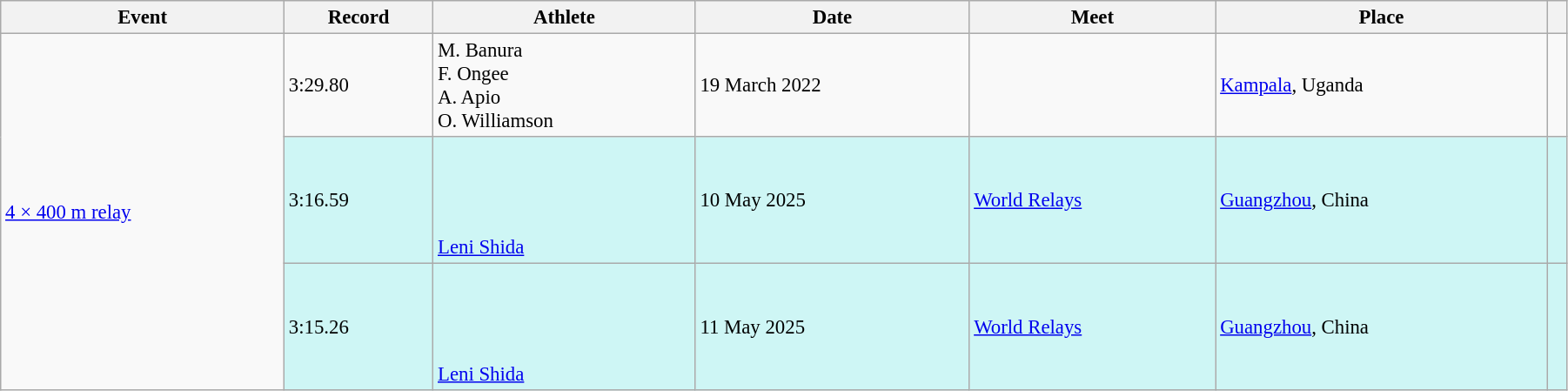<table class="wikitable" style="font-size: 95%; width: 95%;">
<tr>
<th>Event</th>
<th>Record</th>
<th>Athlete</th>
<th>Date</th>
<th>Meet</th>
<th>Place</th>
<th></th>
</tr>
<tr>
<td rowspan=3><a href='#'>4 × 400 m relay</a></td>
<td>3:29.80 </td>
<td>M. Banura<br>F. Ongee<br>A. Apio<br>O. Williamson</td>
<td>19 March 2022</td>
<td></td>
<td><a href='#'>Kampala</a>, Uganda</td>
<td></td>
</tr>
<tr style="background:#CEF6F5;">
<td>3:16.59</td>
<td><br><br><br><br><a href='#'>Leni Shida</a></td>
<td>10 May 2025</td>
<td><a href='#'>World Relays</a></td>
<td><a href='#'>Guangzhou</a>, China</td>
<td></td>
</tr>
<tr style="background:#CEF6F5;">
<td>3:15.26</td>
<td><br><br><br><br><a href='#'>Leni Shida</a></td>
<td>11 May 2025</td>
<td><a href='#'>World Relays</a></td>
<td><a href='#'>Guangzhou</a>, China</td>
<td></td>
</tr>
</table>
